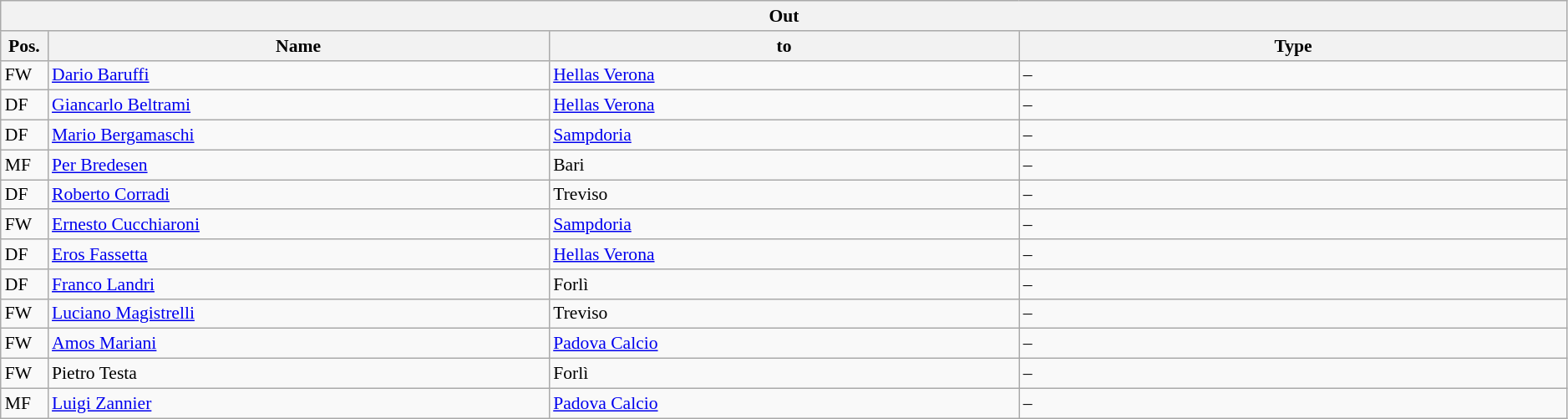<table class="wikitable" style="font-size:90%;width:99%;">
<tr>
<th colspan="4">Out</th>
</tr>
<tr>
<th width=3%>Pos.</th>
<th width=32%>Name</th>
<th width=30%>to</th>
<th width=35%>Type</th>
</tr>
<tr>
<td>FW</td>
<td><a href='#'>Dario Baruffi</a></td>
<td><a href='#'>Hellas Verona</a></td>
<td>–</td>
</tr>
<tr>
<td>DF</td>
<td><a href='#'>Giancarlo Beltrami</a></td>
<td><a href='#'>Hellas Verona</a></td>
<td>–</td>
</tr>
<tr>
<td>DF</td>
<td><a href='#'>Mario Bergamaschi</a></td>
<td><a href='#'>Sampdoria</a></td>
<td>–</td>
</tr>
<tr>
<td>MF</td>
<td><a href='#'>Per Bredesen</a></td>
<td>Bari</td>
<td>–</td>
</tr>
<tr>
<td>DF</td>
<td><a href='#'>Roberto Corradi</a></td>
<td>Treviso</td>
<td>–</td>
</tr>
<tr>
<td>FW</td>
<td><a href='#'>Ernesto Cucchiaroni</a></td>
<td><a href='#'>Sampdoria</a></td>
<td>–</td>
</tr>
<tr>
<td>DF</td>
<td><a href='#'>Eros Fassetta</a></td>
<td><a href='#'>Hellas Verona</a></td>
<td>–</td>
</tr>
<tr>
<td>DF</td>
<td><a href='#'>Franco Landri</a></td>
<td>Forlì</td>
<td>–</td>
</tr>
<tr>
<td>FW</td>
<td><a href='#'>Luciano Magistrelli</a></td>
<td>Treviso</td>
<td>–</td>
</tr>
<tr>
<td>FW</td>
<td><a href='#'>Amos Mariani</a></td>
<td><a href='#'>Padova Calcio</a></td>
<td>–</td>
</tr>
<tr>
<td>FW</td>
<td>Pietro Testa</td>
<td>Forlì</td>
<td>–</td>
</tr>
<tr>
<td>MF</td>
<td><a href='#'>Luigi Zannier</a></td>
<td><a href='#'>Padova Calcio</a></td>
<td>–</td>
</tr>
</table>
